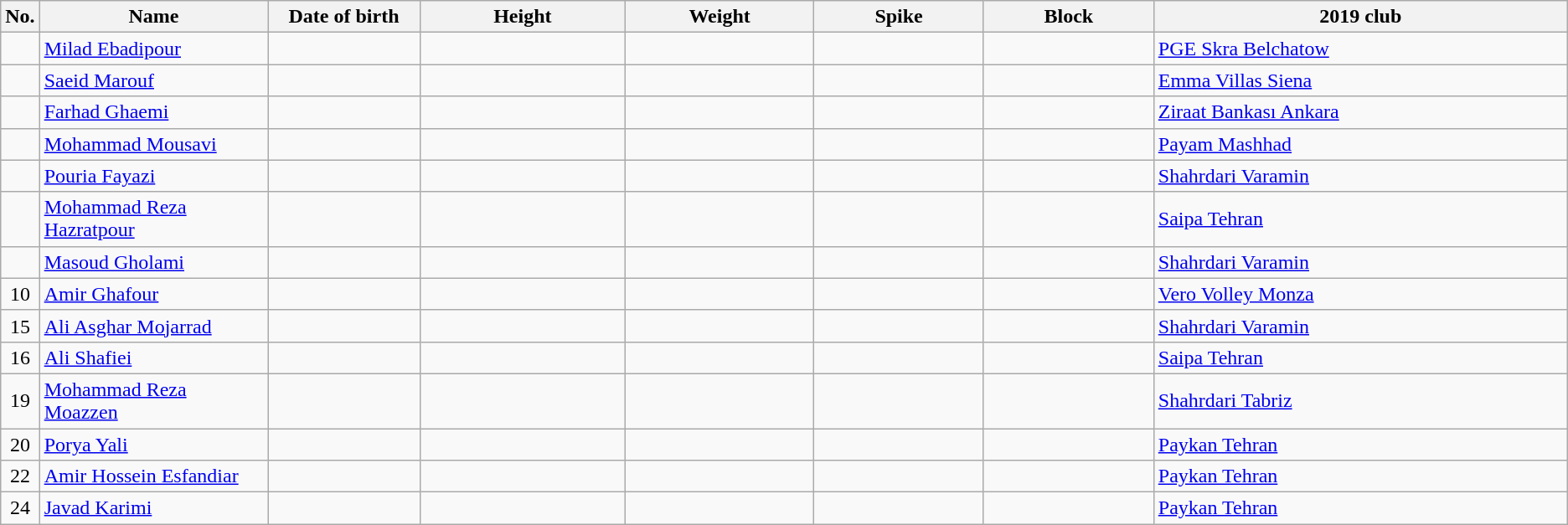<table class="wikitable sortable" style="text-align:center;">
<tr>
<th>No.</th>
<th style="width:12em">Name</th>
<th style="width:8em">Date of birth</th>
<th style="width:11em">Height</th>
<th style="width:10em">Weight</th>
<th style="width:9em">Spike</th>
<th style="width:9em">Block</th>
<th style="width:23em">2019 club</th>
</tr>
<tr>
<td></td>
<td align=left><a href='#'>Milad Ebadipour</a></td>
<td align=right></td>
<td></td>
<td></td>
<td></td>
<td></td>
<td align=left> <a href='#'>PGE Skra Belchatow</a></td>
</tr>
<tr>
<td></td>
<td align=left><a href='#'>Saeid Marouf</a></td>
<td align=right></td>
<td></td>
<td></td>
<td></td>
<td></td>
<td align=left> <a href='#'>Emma Villas Siena</a></td>
</tr>
<tr>
<td></td>
<td align=left><a href='#'>Farhad Ghaemi</a></td>
<td align=right></td>
<td></td>
<td></td>
<td></td>
<td></td>
<td align=left> <a href='#'>Ziraat Bankası Ankara</a></td>
</tr>
<tr>
<td></td>
<td align=left><a href='#'>Mohammad Mousavi</a></td>
<td align=right></td>
<td></td>
<td></td>
<td></td>
<td></td>
<td align=left> <a href='#'>Payam Mashhad</a></td>
</tr>
<tr>
<td></td>
<td align=left><a href='#'>Pouria Fayazi</a></td>
<td align=right></td>
<td></td>
<td></td>
<td></td>
<td></td>
<td align=left> <a href='#'>Shahrdari Varamin</a></td>
</tr>
<tr>
<td></td>
<td align=left><a href='#'>Mohammad Reza Hazratpour</a></td>
<td align=right></td>
<td></td>
<td></td>
<td></td>
<td></td>
<td align=left> <a href='#'>Saipa Tehran</a></td>
</tr>
<tr>
<td></td>
<td align=left><a href='#'>Masoud Gholami</a></td>
<td align=right></td>
<td></td>
<td></td>
<td></td>
<td></td>
<td align=left> <a href='#'>Shahrdari Varamin</a></td>
</tr>
<tr>
<td>10</td>
<td align=left><a href='#'>Amir Ghafour</a></td>
<td align=right></td>
<td></td>
<td></td>
<td></td>
<td></td>
<td align=left> <a href='#'>Vero Volley Monza</a></td>
</tr>
<tr>
<td>15</td>
<td align=left><a href='#'>Ali Asghar Mojarrad</a></td>
<td align=right></td>
<td></td>
<td></td>
<td></td>
<td></td>
<td align=left> <a href='#'>Shahrdari Varamin</a></td>
</tr>
<tr>
<td>16</td>
<td align=left><a href='#'>Ali Shafiei</a></td>
<td align=right></td>
<td></td>
<td></td>
<td></td>
<td></td>
<td align=left> <a href='#'>Saipa Tehran</a></td>
</tr>
<tr>
<td>19</td>
<td align=left><a href='#'>Mohammad Reza Moazzen</a></td>
<td align=right></td>
<td></td>
<td></td>
<td></td>
<td></td>
<td align=left> <a href='#'>Shahrdari Tabriz</a></td>
</tr>
<tr>
<td>20</td>
<td align=left><a href='#'>Porya Yali</a></td>
<td align=right></td>
<td></td>
<td></td>
<td></td>
<td></td>
<td align=left> <a href='#'>Paykan Tehran</a></td>
</tr>
<tr>
<td>22</td>
<td align=left><a href='#'>Amir Hossein Esfandiar</a></td>
<td align=right></td>
<td></td>
<td></td>
<td></td>
<td></td>
<td align=left> <a href='#'>Paykan Tehran</a></td>
</tr>
<tr>
<td>24</td>
<td align=left><a href='#'>Javad Karimi</a></td>
<td align=right></td>
<td></td>
<td></td>
<td></td>
<td></td>
<td align=left> <a href='#'>Paykan Tehran</a></td>
</tr>
</table>
